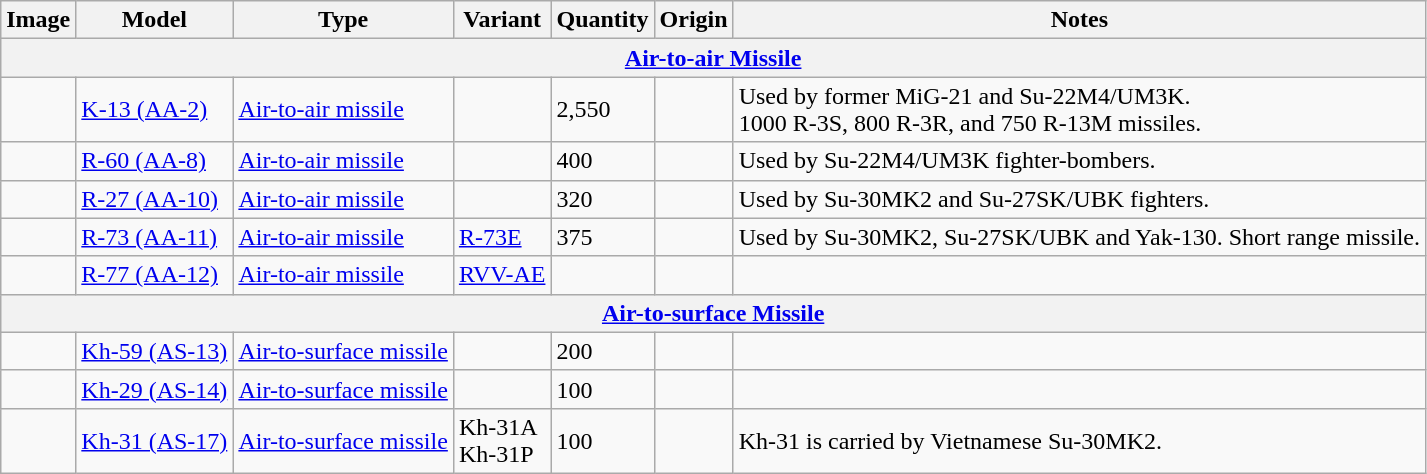<table class="wikitable">
<tr>
<th>Image</th>
<th>Model</th>
<th>Type</th>
<th>Variant</th>
<th>Quantity</th>
<th>Origin</th>
<th>Notes</th>
</tr>
<tr>
<th colspan="7"><a href='#'>Air-to-air Missile</a></th>
</tr>
<tr>
<td></td>
<td><a href='#'>K-13 (AA-2)</a></td>
<td><a href='#'>Air-to-air missile</a></td>
<td></td>
<td>2,550</td>
<td></td>
<td>Used by former MiG-21 and Su-22M4/UM3K.<br>1000 R-3S, 800 R-3R, and 750 R-13M missiles.</td>
</tr>
<tr>
<td></td>
<td><a href='#'>R-60 (AA-8)</a></td>
<td><a href='#'>Air-to-air missile</a></td>
<td></td>
<td>400</td>
<td></td>
<td>Used by Su-22M4/UM3K fighter-bombers.</td>
</tr>
<tr>
<td></td>
<td><a href='#'>R-27 (AA-10)</a></td>
<td><a href='#'>Air-to-air missile</a></td>
<td></td>
<td>320</td>
<td><br></td>
<td>Used by Su-30MK2 and Su-27SK/UBK fighters.</td>
</tr>
<tr>
<td></td>
<td><a href='#'>R-73 (AA-11)</a></td>
<td><a href='#'>Air-to-air missile</a></td>
<td><a href='#'>R-73E</a></td>
<td>375</td>
<td></td>
<td>Used by Su-30MK2, Su-27SK/UBK and Yak-130. Short range missile.</td>
</tr>
<tr>
<td></td>
<td><a href='#'>R-77 (AA-12)</a></td>
<td><a href='#'>Air-to-air missile</a></td>
<td><a href='#'>RVV-AE</a></td>
<td></td>
<td></td>
<td></td>
</tr>
<tr>
<th colspan="7"><a href='#'>Air-to-surface Missile</a></th>
</tr>
<tr>
<td></td>
<td><a href='#'>Kh-59 (AS-13)</a></td>
<td><a href='#'>Air-to-surface missile</a></td>
<td></td>
<td>200</td>
<td></td>
<td></td>
</tr>
<tr>
<td></td>
<td><a href='#'>Kh-29 (AS-14)</a></td>
<td><a href='#'>Air-to-surface missile</a></td>
<td></td>
<td>100</td>
<td></td>
<td></td>
</tr>
<tr>
<td></td>
<td><a href='#'>Kh-31 (AS-17)</a></td>
<td><a href='#'>Air-to-surface missile</a></td>
<td>Kh-31A<br>Kh-31P</td>
<td>100</td>
<td></td>
<td>Kh-31 is carried by Vietnamese Su-30MK2.</td>
</tr>
</table>
